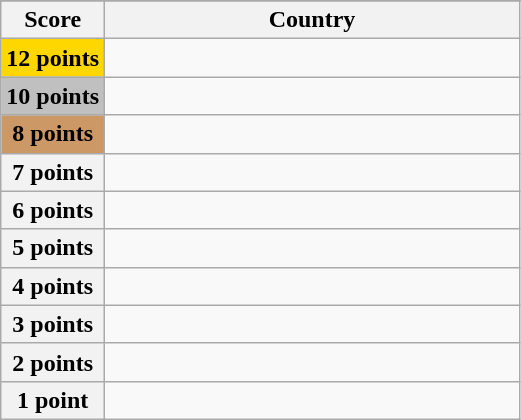<table class="wikitable">
<tr>
</tr>
<tr>
<th scope="col" width="20%">Score</th>
<th scope="col">Country</th>
</tr>
<tr>
<th scope="row" style="background:gold">12 points</th>
<td></td>
</tr>
<tr>
<th scope="row" style="background:silver">10 points</th>
<td></td>
</tr>
<tr>
<th scope="row" style="background:#CC9966">8 points</th>
<td></td>
</tr>
<tr>
<th scope="row">7 points</th>
<td></td>
</tr>
<tr>
<th scope="row">6 points</th>
<td></td>
</tr>
<tr>
<th scope="row">5 points</th>
<td></td>
</tr>
<tr>
<th scope="row">4 points</th>
<td></td>
</tr>
<tr>
<th scope="row">3 points</th>
<td></td>
</tr>
<tr>
<th scope="row">2 points</th>
<td></td>
</tr>
<tr>
<th scope="row">1 point</th>
<td></td>
</tr>
</table>
